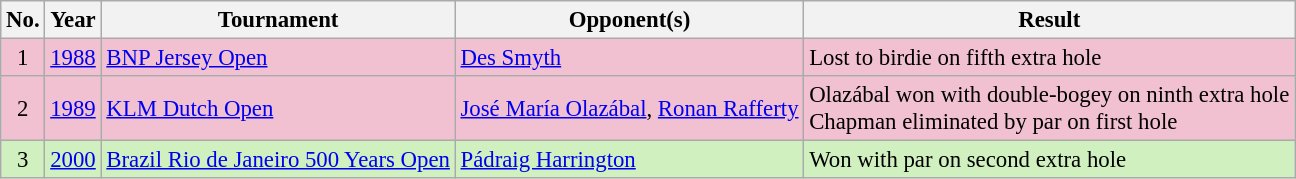<table class="wikitable" style="font-size:95%;">
<tr>
<th>No.</th>
<th>Year</th>
<th>Tournament</th>
<th>Opponent(s)</th>
<th>Result</th>
</tr>
<tr style="background:#F2C1D1;">
<td align=center>1</td>
<td><a href='#'>1988</a></td>
<td><a href='#'>BNP Jersey Open</a></td>
<td> <a href='#'>Des Smyth</a></td>
<td>Lost to birdie on fifth extra hole</td>
</tr>
<tr style="background:#F2C1D1;">
<td align=center>2</td>
<td><a href='#'>1989</a></td>
<td><a href='#'>KLM Dutch Open</a></td>
<td> <a href='#'>José María Olazábal</a>,  <a href='#'>Ronan Rafferty</a></td>
<td>Olazábal won with double-bogey on ninth extra hole<br>Chapman eliminated by par on first hole</td>
</tr>
<tr style="background:#D0F0C0;">
<td align=center>3</td>
<td><a href='#'>2000</a></td>
<td><a href='#'>Brazil Rio de Janeiro 500 Years Open</a></td>
<td> <a href='#'>Pádraig Harrington</a></td>
<td>Won with par on second extra hole</td>
</tr>
</table>
